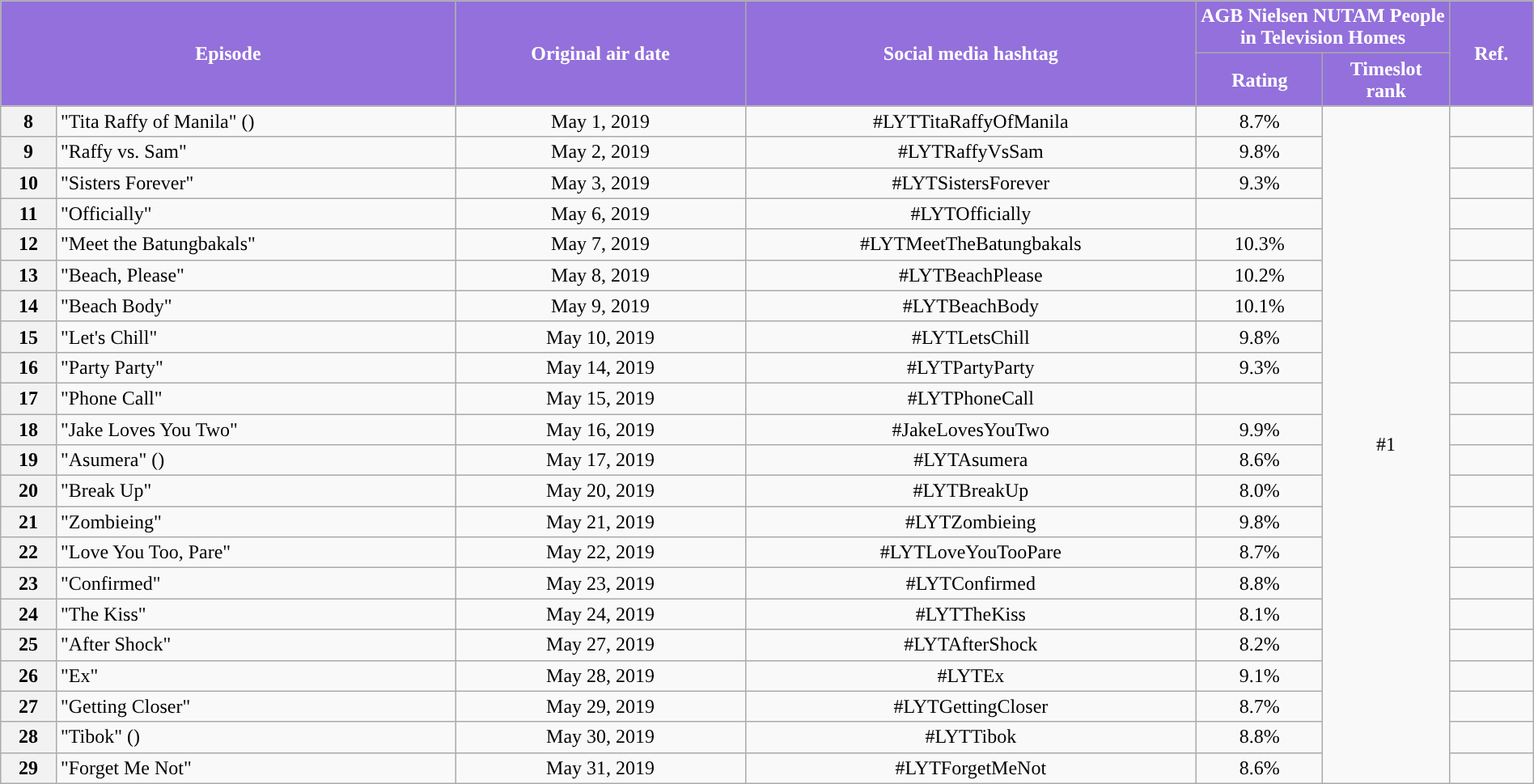<table class="wikitable" style="text-align:center; font-size:100%; line-height:18px;" width="100%">
<tr>
<th style="background-color:#9370DB; color:#ffffff;" colspan="2" rowspan="2">Episode</th>
<th style="background-color:#9370DB; color:white" rowspan="2">Original air date</th>
<th style="background-color:#9370DB; color:white" rowspan="2">Social media hashtag</th>
<th style="background-color:#9370DB; color:#ffffff;" colspan="2">AGB Nielsen NUTAM People in Television Homes</th>
<th style="background-color:#9370DB; color:#ffffff;" rowspan="2">Ref.</th>
</tr>
<tr>
<th style="background-color:#9370DB; width:75px; color:#ffffff;">Rating</th>
<th style="background-color:#9370DB; width:75px; color:#ffffff;">Timeslot<br>rank</th>
</tr>
<tr>
<th>8</th>
<td style="text-align: left;">"Tita Raffy of Manila" ()</td>
<td>May 1, 2019</td>
<td>#LYTTitaRaffyOfManila</td>
<td>8.7%</td>
<td rowspan="23">#1</td>
<td></td>
</tr>
<tr>
<th>9</th>
<td style="text-align: left;">"Raffy vs. Sam"</td>
<td>May 2, 2019</td>
<td>#LYTRaffyVsSam</td>
<td>9.8%</td>
<td></td>
</tr>
<tr>
<th>10</th>
<td style="text-align: left;">"Sisters Forever"</td>
<td>May 3, 2019</td>
<td>#LYTSistersForever</td>
<td>9.3%</td>
<td></td>
</tr>
<tr>
<th>11</th>
<td style="text-align: left;">"Officially"</td>
<td>May 6, 2019</td>
<td>#LYTOfficially</td>
<td></td>
<td></td>
</tr>
<tr>
<th>12</th>
<td style="text-align: left;">"Meet the Batungbakals"</td>
<td>May 7, 2019</td>
<td>#LYTMeetTheBatungbakals</td>
<td>10.3%</td>
<td></td>
</tr>
<tr>
<th>13</th>
<td style="text-align: left;">"Beach, Please"</td>
<td>May 8, 2019</td>
<td>#LYTBeachPlease</td>
<td>10.2%</td>
<td></td>
</tr>
<tr>
<th>14</th>
<td style="text-align: left;">"Beach Body"</td>
<td>May 9, 2019</td>
<td>#LYTBeachBody</td>
<td>10.1%</td>
<td></td>
</tr>
<tr>
<th>15</th>
<td style="text-align: left;">"Let's Chill"</td>
<td>May 10, 2019</td>
<td>#LYTLetsChill</td>
<td>9.8%</td>
<td></td>
</tr>
<tr>
<th>16</th>
<td style="text-align: left;">"Party Party"</td>
<td>May 14, 2019</td>
<td>#LYTPartyParty</td>
<td>9.3%</td>
<td></td>
</tr>
<tr>
<th>17</th>
<td style="text-align: left;">"Phone Call"</td>
<td>May 15, 2019</td>
<td>#LYTPhoneCall</td>
<td></td>
<td></td>
</tr>
<tr>
<th>18</th>
<td style="text-align: left;">"Jake Loves You Two"</td>
<td>May 16, 2019</td>
<td>#JakeLovesYouTwo</td>
<td>9.9%</td>
<td></td>
</tr>
<tr>
<th>19</th>
<td style="text-align: left;">"Asumera" ()</td>
<td>May 17, 2019</td>
<td>#LYTAsumera</td>
<td>8.6%</td>
<td></td>
</tr>
<tr>
<th>20</th>
<td style="text-align: left;">"Break Up"</td>
<td>May 20, 2019</td>
<td>#LYTBreakUp</td>
<td>8.0%</td>
<td></td>
</tr>
<tr>
<th>21</th>
<td style="text-align: left;">"Zombieing"</td>
<td>May 21, 2019</td>
<td>#LYTZombieing</td>
<td>9.8%</td>
<td></td>
</tr>
<tr>
<th>22</th>
<td style="text-align: left;">"Love You Too, Pare"</td>
<td>May 22, 2019</td>
<td>#LYTLoveYouTooPare</td>
<td>8.7%</td>
<td></td>
</tr>
<tr>
<th>23</th>
<td style="text-align: left;">"Confirmed"</td>
<td>May 23, 2019</td>
<td>#LYTConfirmed</td>
<td>8.8%</td>
<td></td>
</tr>
<tr>
<th>24</th>
<td style="text-align: left;">"The Kiss"</td>
<td>May 24, 2019</td>
<td>#LYTTheKiss</td>
<td>8.1%</td>
<td></td>
</tr>
<tr>
<th>25</th>
<td style="text-align: left;">"After Shock"</td>
<td>May 27, 2019</td>
<td>#LYTAfterShock</td>
<td>8.2%</td>
<td></td>
</tr>
<tr>
<th>26</th>
<td style="text-align: left;">"Ex"</td>
<td>May 28, 2019</td>
<td>#LYTEx</td>
<td>9.1%</td>
<td></td>
</tr>
<tr>
<th>27</th>
<td style="text-align: left;">"Getting Closer"</td>
<td>May 29, 2019</td>
<td>#LYTGettingCloser</td>
<td>8.7%</td>
<td></td>
</tr>
<tr>
<th>28</th>
<td style="text-align: left;">"Tibok" ()</td>
<td>May 30, 2019</td>
<td>#LYTTibok</td>
<td>8.8%</td>
<td></td>
</tr>
<tr>
<th>29</th>
<td style="text-align: left;">"Forget Me Not"</td>
<td>May 31, 2019</td>
<td>#LYTForgetMeNot</td>
<td>8.6%</td>
<td></td>
</tr>
</table>
